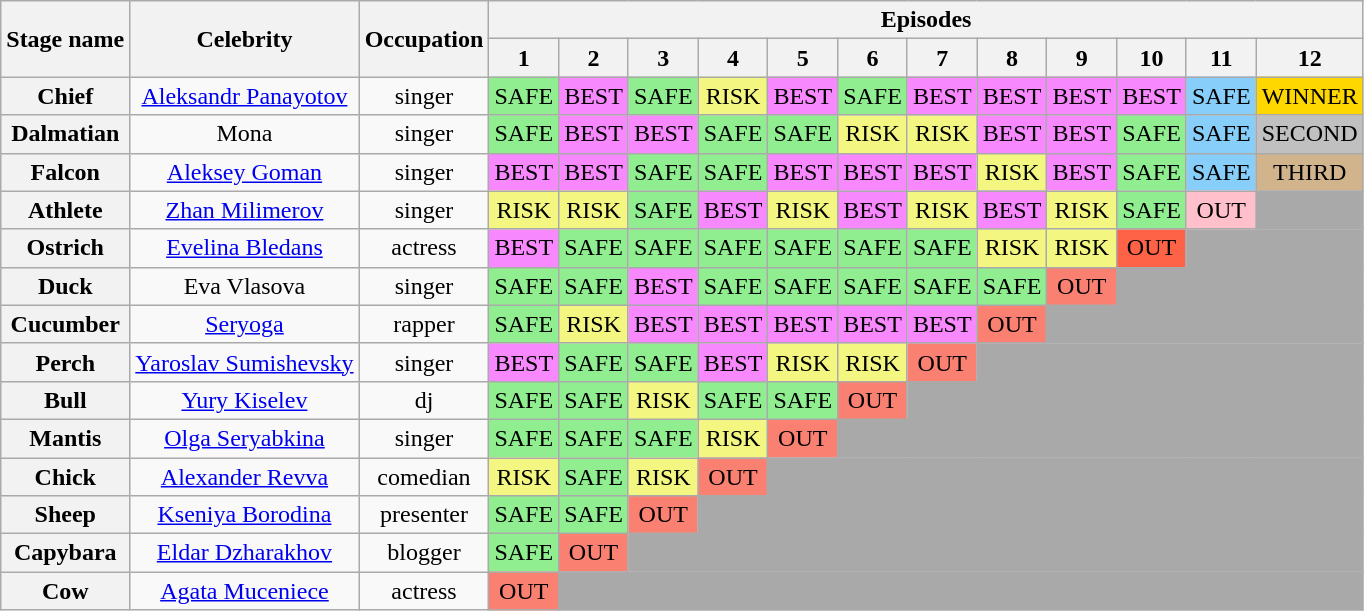<table class="wikitable" style="text-align:center;">
<tr>
<th rowspan=2>Stage name</th>
<th rowspan=2>Celebrity</th>
<th rowspan=2>Occupation</th>
<th colspan=12>Episodes</th>
</tr>
<tr>
<th>1</th>
<th>2</th>
<th>3</th>
<th>4</th>
<th>5</th>
<th>6</th>
<th>7</th>
<th>8</th>
<th>9</th>
<th>10</th>
<th>11</th>
<th>12</th>
</tr>
<tr>
<th>Chief</th>
<td><a href='#'>Aleksandr Panayotov</a></td>
<td>singer</td>
<td bgcolor="lightgreen">SAFE</td>
<td bgcolor="#F888FD">BEST</td>
<td bgcolor="lightgreen">SAFE</td>
<td bgcolor="#F3F781">RISK</td>
<td bgcolor="#F888FD">BEST</td>
<td bgcolor="lightgreen">SAFE</td>
<td bgcolor="#F888FD">BEST</td>
<td bgcolor="#F888FD">BEST</td>
<td bgcolor="#F888FD">BEST</td>
<td bgcolor="#F888FD">BEST</td>
<td bgcolor="lightskyblue">SAFE</td>
<td bgcolor="gold">WINNER</td>
</tr>
<tr>
<th>Dalmatian</th>
<td>Mona</td>
<td>singer</td>
<td bgcolor="lightgreen">SAFE</td>
<td bgcolor="#F888FD">BEST</td>
<td bgcolor="#F888FD">BEST</td>
<td bgcolor="lightgreen">SAFE</td>
<td bgcolor="lightgreen">SAFE</td>
<td bgcolor="#F3F781">RISK</td>
<td bgcolor="#F3F781">RISK</td>
<td bgcolor="#F888FD">BEST</td>
<td bgcolor="#F888FD">BEST</td>
<td bgcolor="lightgreen">SAFE</td>
<td bgcolor="lightskyblue">SAFE</td>
<td bgcolor="silver">SECOND</td>
</tr>
<tr>
<th>Falcon</th>
<td><a href='#'>Aleksey Goman</a></td>
<td>singer</td>
<td bgcolor="#F888FD">BEST</td>
<td bgcolor="#F888FD">BEST</td>
<td bgcolor="lightgreen">SAFE</td>
<td bgcolor="lightgreen">SAFE</td>
<td bgcolor="#F888FD">BEST</td>
<td bgcolor="#F888FD">BEST</td>
<td bgcolor="#F888FD">BEST</td>
<td bgcolor="#F3F781">RISK</td>
<td bgcolor="#F888FD">BEST</td>
<td bgcolor="lightgreen">SAFE</td>
<td bgcolor="lightskyblue">SAFE</td>
<td bgcolor="tan">THIRD</td>
</tr>
<tr>
<th>Athlete</th>
<td><a href='#'>Zhan Milimerov</a></td>
<td>singer</td>
<td bgcolor="#F3F781">RISK</td>
<td bgcolor="#F3F781">RISK</td>
<td bgcolor="lightgreen">SAFE</td>
<td bgcolor="#F888FD">BEST</td>
<td bgcolor="#F3F781">RISK</td>
<td bgcolor="#F888FD">BEST</td>
<td bgcolor="#F3F781">RISK</td>
<td bgcolor="#F888FD">BEST</td>
<td bgcolor="#F3F781">RISK</td>
<td bgcolor="lightgreen">SAFE</td>
<td bgcolor="pink">OUT</td>
<td colspan=1 bgcolor="darkgrey"></td>
</tr>
<tr>
<th>Ostrich</th>
<td><a href='#'>Evelina Bledans</a></td>
<td>actress</td>
<td bgcolor="#F888FD">BEST</td>
<td bgcolor="lightgreen">SAFE</td>
<td bgcolor="lightgreen">SAFE</td>
<td bgcolor="lightgreen">SAFE</td>
<td bgcolor="lightgreen">SAFE</td>
<td bgcolor="lightgreen">SAFE</td>
<td bgcolor="lightgreen">SAFE</td>
<td bgcolor="#F3F781">RISK</td>
<td bgcolor="#F3F781">RISK</td>
<td bgcolor="tomato">OUT</td>
<td colspan=2 bgcolor="darkgrey"></td>
</tr>
<tr>
<th>Duck</th>
<td>Eva Vlasova</td>
<td>singer</td>
<td bgcolor="lightgreen">SAFE</td>
<td bgcolor="lightgreen">SAFE</td>
<td bgcolor="#F888FD">BEST</td>
<td bgcolor="lightgreen">SAFE</td>
<td bgcolor="lightgreen">SAFE</td>
<td bgcolor="lightgreen">SAFE</td>
<td bgcolor="lightgreen">SAFE</td>
<td bgcolor="lightgreen">SAFE</td>
<td bgcolor="salmon">OUT</td>
<td colspan=3 bgcolor="darkgrey"></td>
</tr>
<tr>
<th>Cucumber</th>
<td><a href='#'>Seryoga</a></td>
<td>rapper</td>
<td bgcolor="lightgreen">SAFE</td>
<td bgcolor="#F3F781">RISK</td>
<td bgcolor="#F888FD">BEST</td>
<td bgcolor="#F888FD">BEST</td>
<td bgcolor="#F888FD">BEST</td>
<td bgcolor="#F888FD">BEST</td>
<td bgcolor="#F888FD">BEST</td>
<td bgcolor="salmon">OUT</td>
<td colspan=4 bgcolor="darkgrey"></td>
</tr>
<tr>
<th>Perch</th>
<td><a href='#'>Yaroslav Sumishevsky</a></td>
<td>singer</td>
<td bgcolor="#F888FD">BEST</td>
<td bgcolor="lightgreen">SAFE</td>
<td bgcolor="lightgreen">SAFE</td>
<td bgcolor="#F888FD">BEST</td>
<td bgcolor="#F3F781">RISK</td>
<td bgcolor="#F3F781">RISK</td>
<td bgcolor="salmon">OUT</td>
<td colspan=5 bgcolor="darkgrey"></td>
</tr>
<tr>
<th>Bull</th>
<td><a href='#'>Yury Kiselev</a></td>
<td>dj</td>
<td bgcolor="lightgreen">SAFE</td>
<td bgcolor="lightgreen">SAFE</td>
<td bgcolor="#F3F781">RISK</td>
<td bgcolor="lightgreen">SAFE</td>
<td bgcolor="lightgreen">SAFE</td>
<td bgcolor="salmon">OUT</td>
<td colspan=6 bgcolor="darkgrey"></td>
</tr>
<tr>
<th>Mantis</th>
<td><a href='#'>Olga Seryabkina</a></td>
<td>singer</td>
<td bgcolor="lightgreen">SAFE</td>
<td bgcolor="lightgreen">SAFE</td>
<td bgcolor="lightgreen">SAFE</td>
<td bgcolor="#F3F781">RISK</td>
<td bgcolor="salmon">OUT</td>
<td colspan=7 bgcolor="darkgrey"></td>
</tr>
<tr>
<th>Chick</th>
<td><a href='#'>Alexander Revva</a></td>
<td>comedian</td>
<td bgcolor="#F3F781">RISK</td>
<td bgcolor="lightgreen">SAFE</td>
<td bgcolor="#F3F781">RISK</td>
<td bgcolor="salmon">OUT</td>
<td colspan=8 bgcolor="darkgrey"></td>
</tr>
<tr>
<th>Sheep</th>
<td><a href='#'>Kseniya Borodina</a></td>
<td>presenter</td>
<td bgcolor="lightgreen">SAFE</td>
<td bgcolor="lightgreen">SAFE</td>
<td bgcolor="salmon">OUT</td>
<td colspan=9 bgcolor="darkgrey"></td>
</tr>
<tr>
<th>Capybara</th>
<td><a href='#'>Eldar Dzharakhov</a></td>
<td>blogger</td>
<td bgcolor="lightgreen">SAFE</td>
<td bgcolor="salmon">OUT</td>
<td colspan=10 bgcolor="darkgrey"></td>
</tr>
<tr>
<th>Cow</th>
<td><a href='#'>Agata Muceniece</a></td>
<td>actress</td>
<td bgcolor="salmon">OUT</td>
<td colspan=11 bgcolor="darkgrey"></td>
</tr>
</table>
